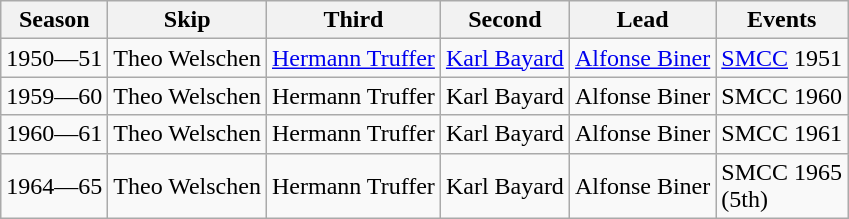<table class="wikitable">
<tr>
<th scope="col">Season</th>
<th scope="col">Skip</th>
<th scope="col">Third</th>
<th scope="col">Second</th>
<th scope="col">Lead</th>
<th scope="col">Events</th>
</tr>
<tr>
<td>1950—51</td>
<td>Theo Welschen</td>
<td><a href='#'>Hermann Truffer</a></td>
<td><a href='#'>Karl Bayard</a></td>
<td><a href='#'>Alfonse Biner</a></td>
<td><a href='#'>SMCC</a> 1951 </td>
</tr>
<tr>
<td>1959—60</td>
<td>Theo Welschen</td>
<td>Hermann Truffer</td>
<td>Karl Bayard</td>
<td>Alfonse Biner</td>
<td>SMCC 1960 </td>
</tr>
<tr>
<td>1960—61</td>
<td>Theo Welschen</td>
<td>Hermann Truffer</td>
<td>Karl Bayard</td>
<td>Alfonse Biner</td>
<td>SMCC 1961 </td>
</tr>
<tr>
<td>1964—65</td>
<td>Theo Welschen</td>
<td>Hermann Truffer</td>
<td>Karl Bayard</td>
<td>Alfonse Biner</td>
<td>SMCC 1965 <br> (5th)</td>
</tr>
</table>
